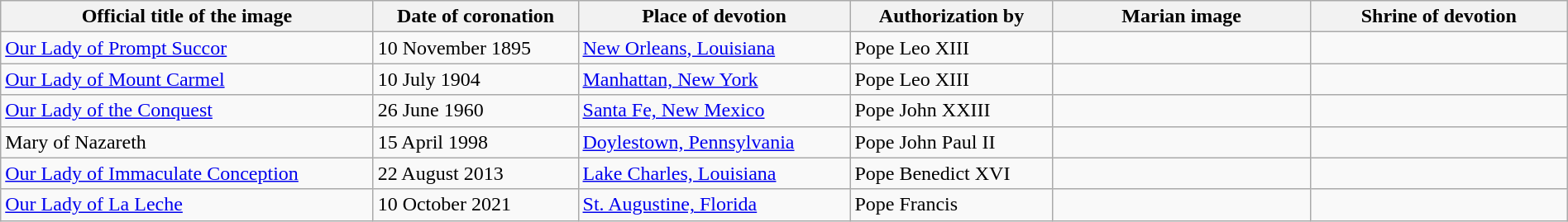<table class="wikitable sortable" width="100%">
<tr>
<th>Official title of the image</th>
<th data-sort-type="date">Date of coronation</th>
<th>Place of devotion</th>
<th>Authorization by</th>
<th width=200px class=unsortable>Marian image</th>
<th width=200px class=unsortable>Shrine of devotion</th>
</tr>
<tr>
<td><a href='#'>Our Lady of Prompt Succor</a></td>
<td>10 November 1895</td>
<td><a href='#'>New Orleans, Louisiana</a></td>
<td>Pope Leo XIII</td>
<td></td>
<td></td>
</tr>
<tr>
<td><a href='#'>Our Lady of Mount Carmel</a></td>
<td>10 July 1904</td>
<td><a href='#'>Manhattan, New York</a></td>
<td>Pope Leo XIII</td>
<td></td>
<td></td>
</tr>
<tr>
<td><a href='#'>Our Lady of the Conquest</a></td>
<td>26 June 1960</td>
<td><a href='#'>Santa Fe, New Mexico</a></td>
<td>Pope John XXIII</td>
<td></td>
<td></td>
</tr>
<tr>
<td>Mary of Nazareth</td>
<td>15 April 1998</td>
<td><a href='#'>Doylestown, Pennsylvania</a></td>
<td>Pope John Paul II</td>
<td></td>
<td></td>
</tr>
<tr>
<td><a href='#'>Our Lady of Immaculate Conception</a></td>
<td>22 August 2013</td>
<td><a href='#'>Lake Charles, Louisiana</a></td>
<td>Pope Benedict XVI</td>
<td></td>
<td></td>
</tr>
<tr>
<td><a href='#'>Our Lady of La Leche</a></td>
<td>10 October 2021</td>
<td><a href='#'>St. Augustine, Florida</a></td>
<td>Pope Francis</td>
<td></td>
<td></td>
</tr>
</table>
